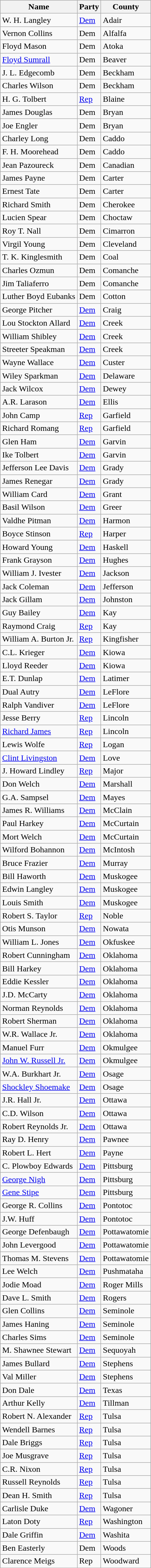<table class="wikitable sortable">
<tr>
<th>Name</th>
<th>Party</th>
<th>County</th>
</tr>
<tr>
<td>W. H. Langley</td>
<td><a href='#'>Dem</a></td>
<td>Adair</td>
</tr>
<tr>
<td>Vernon Collins</td>
<td>Dem</td>
<td>Alfalfa</td>
</tr>
<tr>
<td>Floyd Mason</td>
<td>Dem</td>
<td>Atoka</td>
</tr>
<tr>
<td><a href='#'>Floyd Sumrall</a></td>
<td>Dem</td>
<td>Beaver</td>
</tr>
<tr>
<td>J. L. Edgecomb</td>
<td>Dem</td>
<td>Beckham</td>
</tr>
<tr>
<td>Charles Wilson</td>
<td>Dem</td>
<td>Beckham</td>
</tr>
<tr>
<td>H. G. Tolbert</td>
<td><a href='#'>Rep</a></td>
<td>Blaine</td>
</tr>
<tr>
<td>James Douglas</td>
<td>Dem</td>
<td>Bryan</td>
</tr>
<tr>
<td>Joe Engler</td>
<td>Dem</td>
<td>Bryan</td>
</tr>
<tr>
<td>Charley Long</td>
<td>Dem</td>
<td>Caddo</td>
</tr>
<tr>
<td>F. H. Moorehead</td>
<td>Dem</td>
<td>Caddo</td>
</tr>
<tr>
<td>Jean Pazoureck</td>
<td>Dem</td>
<td>Canadian</td>
</tr>
<tr>
<td>James Payne</td>
<td>Dem</td>
<td>Carter</td>
</tr>
<tr>
<td>Ernest Tate</td>
<td>Dem</td>
<td>Carter</td>
</tr>
<tr>
<td>Richard Smith</td>
<td>Dem</td>
<td>Cherokee</td>
</tr>
<tr>
<td>Lucien Spear</td>
<td>Dem</td>
<td>Choctaw</td>
</tr>
<tr>
<td>Roy T. Nall</td>
<td>Dem</td>
<td>Cimarron</td>
</tr>
<tr>
<td>Virgil Young</td>
<td>Dem</td>
<td>Cleveland</td>
</tr>
<tr>
<td>T. K. Kinglesmith</td>
<td>Dem</td>
<td>Coal</td>
</tr>
<tr>
<td>Charles Ozmun</td>
<td>Dem</td>
<td>Comanche</td>
</tr>
<tr>
<td>Jim Taliaferro</td>
<td>Dem</td>
<td>Comanche</td>
</tr>
<tr>
<td>Luther Boyd Eubanks</td>
<td>Dem</td>
<td>Cotton</td>
</tr>
<tr>
<td>George Pitcher</td>
<td><a href='#'>Dem</a></td>
<td>Craig</td>
</tr>
<tr>
<td>Lou Stockton Allard</td>
<td><a href='#'>Dem</a></td>
<td>Creek</td>
</tr>
<tr>
<td>William Shibley</td>
<td><a href='#'>Dem</a></td>
<td>Creek</td>
</tr>
<tr>
<td>Streeter Speakman</td>
<td><a href='#'>Dem</a></td>
<td>Creek</td>
</tr>
<tr>
<td>Wayne Wallace</td>
<td><a href='#'>Dem</a></td>
<td>Custer</td>
</tr>
<tr>
<td>Wiley Sparkman</td>
<td><a href='#'>Dem</a></td>
<td>Delaware</td>
</tr>
<tr>
<td>Jack Wilcox</td>
<td><a href='#'>Dem</a></td>
<td>Dewey</td>
</tr>
<tr>
<td>A.R. Larason</td>
<td><a href='#'>Dem</a></td>
<td>Ellis</td>
</tr>
<tr>
<td>John Camp</td>
<td><a href='#'>Rep</a></td>
<td>Garfield</td>
</tr>
<tr>
<td>Richard Romang</td>
<td><a href='#'>Rep</a></td>
<td>Garfield</td>
</tr>
<tr>
<td>Glen Ham</td>
<td><a href='#'>Dem</a></td>
<td>Garvin</td>
</tr>
<tr>
<td>Ike Tolbert</td>
<td><a href='#'>Dem</a></td>
<td>Garvin</td>
</tr>
<tr>
<td>Jefferson Lee Davis</td>
<td><a href='#'>Dem</a></td>
<td>Grady</td>
</tr>
<tr>
<td>James Renegar</td>
<td><a href='#'>Dem</a></td>
<td>Grady</td>
</tr>
<tr>
<td>William Card</td>
<td><a href='#'>Dem</a></td>
<td>Grant</td>
</tr>
<tr>
<td>Basil Wilson</td>
<td><a href='#'>Dem</a></td>
<td>Greer</td>
</tr>
<tr>
<td>Valdhe Pitman</td>
<td><a href='#'>Dem</a></td>
<td>Harmon</td>
</tr>
<tr>
<td>Boyce Stinson</td>
<td><a href='#'>Rep</a></td>
<td>Harper</td>
</tr>
<tr>
<td>Howard Young</td>
<td><a href='#'>Dem</a></td>
<td>Haskell</td>
</tr>
<tr>
<td>Frank Grayson</td>
<td><a href='#'>Dem</a></td>
<td>Hughes</td>
</tr>
<tr>
<td>William J. Ivester</td>
<td><a href='#'>Dem</a></td>
<td>Jackson</td>
</tr>
<tr>
<td>Jack Coleman</td>
<td><a href='#'>Dem</a></td>
<td>Jefferson</td>
</tr>
<tr>
<td>Jack Gillam</td>
<td><a href='#'>Dem</a></td>
<td>Johnston</td>
</tr>
<tr>
<td>Guy Bailey</td>
<td><a href='#'>Dem</a></td>
<td>Kay</td>
</tr>
<tr>
<td>Raymond Craig</td>
<td><a href='#'>Rep</a></td>
<td>Kay</td>
</tr>
<tr>
<td>William A. Burton Jr.</td>
<td><a href='#'>Rep</a></td>
<td>Kingfisher</td>
</tr>
<tr>
<td>C.L. Krieger</td>
<td><a href='#'>Dem</a></td>
<td>Kiowa</td>
</tr>
<tr>
<td>Lloyd Reeder</td>
<td><a href='#'>Dem</a></td>
<td>Kiowa</td>
</tr>
<tr>
<td>E.T. Dunlap</td>
<td><a href='#'>Dem</a></td>
<td>Latimer</td>
</tr>
<tr>
<td>Dual Autry</td>
<td><a href='#'>Dem</a></td>
<td>LeFlore</td>
</tr>
<tr>
<td>Ralph Vandiver</td>
<td><a href='#'>Dem</a></td>
<td>LeFlore</td>
</tr>
<tr>
<td>Jesse Berry</td>
<td><a href='#'>Rep</a></td>
<td>Lincoln</td>
</tr>
<tr>
<td><a href='#'>Richard James</a></td>
<td><a href='#'>Rep</a></td>
<td>Lincoln</td>
</tr>
<tr>
<td>Lewis Wolfe</td>
<td><a href='#'>Rep</a></td>
<td>Logan</td>
</tr>
<tr>
<td><a href='#'>Clint Livingston</a></td>
<td><a href='#'>Dem</a></td>
<td>Love</td>
</tr>
<tr>
<td>J. Howard Lindley</td>
<td><a href='#'>Rep</a></td>
<td>Major</td>
</tr>
<tr>
<td>Don Welch</td>
<td><a href='#'>Dem</a></td>
<td>Marshall</td>
</tr>
<tr>
<td>G.A. Sampsel</td>
<td><a href='#'>Dem</a></td>
<td>Mayes</td>
</tr>
<tr>
<td>James R. Williams</td>
<td><a href='#'>Dem</a></td>
<td>McClain</td>
</tr>
<tr>
<td>Paul Harkey</td>
<td><a href='#'>Dem</a></td>
<td>McCurtain</td>
</tr>
<tr>
<td>Mort Welch</td>
<td><a href='#'>Dem</a></td>
<td>McCurtain</td>
</tr>
<tr>
<td>Wilford Bohannon</td>
<td><a href='#'>Dem</a></td>
<td>McIntosh</td>
</tr>
<tr>
<td>Bruce Frazier</td>
<td><a href='#'>Dem</a></td>
<td>Murray</td>
</tr>
<tr>
<td>Bill Haworth</td>
<td><a href='#'>Dem</a></td>
<td>Muskogee</td>
</tr>
<tr>
<td>Edwin Langley</td>
<td><a href='#'>Dem</a></td>
<td>Muskogee</td>
</tr>
<tr>
<td>Louis Smith</td>
<td><a href='#'>Dem</a></td>
<td>Muskogee</td>
</tr>
<tr>
<td>Robert S. Taylor</td>
<td><a href='#'>Rep</a></td>
<td>Noble</td>
</tr>
<tr>
<td>Otis Munson</td>
<td><a href='#'>Dem</a></td>
<td>Nowata</td>
</tr>
<tr>
<td>William L. Jones</td>
<td><a href='#'>Dem</a></td>
<td>Okfuskee</td>
</tr>
<tr>
<td>Robert Cunningham</td>
<td><a href='#'>Dem</a></td>
<td>Oklahoma</td>
</tr>
<tr>
<td>Bill Harkey</td>
<td><a href='#'>Dem</a></td>
<td>Oklahoma</td>
</tr>
<tr>
<td>Eddie Kessler</td>
<td><a href='#'>Dem</a></td>
<td>Oklahoma</td>
</tr>
<tr>
<td>J.D. McCarty</td>
<td><a href='#'>Dem</a></td>
<td>Oklahoma</td>
</tr>
<tr>
<td>Norman Reynolds</td>
<td><a href='#'>Dem</a></td>
<td>Oklahoma</td>
</tr>
<tr>
<td>Robert Sherman</td>
<td><a href='#'>Dem</a></td>
<td>Oklahoma</td>
</tr>
<tr>
<td>W.R. Wallace Jr.</td>
<td><a href='#'>Dem</a></td>
<td>Oklahoma</td>
</tr>
<tr>
<td>Manuel Furr</td>
<td><a href='#'>Dem</a></td>
<td>Okmulgee</td>
</tr>
<tr>
<td><a href='#'>John W. Russell Jr.</a></td>
<td><a href='#'>Dem</a></td>
<td>Okmulgee</td>
</tr>
<tr>
<td>W.A. Burkhart Jr.</td>
<td><a href='#'>Dem</a></td>
<td>Osage</td>
</tr>
<tr>
<td><a href='#'>Shockley Shoemake</a></td>
<td><a href='#'>Dem</a></td>
<td>Osage</td>
</tr>
<tr>
<td>J.R. Hall Jr.</td>
<td><a href='#'>Dem</a></td>
<td>Ottawa</td>
</tr>
<tr>
<td>C.D. Wilson</td>
<td><a href='#'>Dem</a></td>
<td>Ottawa</td>
</tr>
<tr>
<td>Robert Reynolds Jr.</td>
<td><a href='#'>Dem</a></td>
<td>Ottawa</td>
</tr>
<tr>
<td>Ray D. Henry</td>
<td><a href='#'>Dem</a></td>
<td>Pawnee</td>
</tr>
<tr>
<td>Robert L. Hert</td>
<td><a href='#'>Dem</a></td>
<td>Payne</td>
</tr>
<tr>
<td>C. Plowboy Edwards</td>
<td><a href='#'>Dem</a></td>
<td>Pittsburg</td>
</tr>
<tr>
<td><a href='#'>George Nigh</a></td>
<td><a href='#'>Dem</a></td>
<td>Pittsburg</td>
</tr>
<tr>
<td><a href='#'>Gene Stipe</a></td>
<td><a href='#'>Dem</a></td>
<td>Pittsburg</td>
</tr>
<tr>
<td>George R. Collins</td>
<td><a href='#'>Dem</a></td>
<td>Pontotoc</td>
</tr>
<tr>
<td>J.W. Huff</td>
<td><a href='#'>Dem</a></td>
<td>Pontotoc</td>
</tr>
<tr>
<td>George Defenbaugh</td>
<td><a href='#'>Dem</a></td>
<td>Pottawatomie</td>
</tr>
<tr>
<td>John Levergood</td>
<td><a href='#'>Dem</a></td>
<td>Pottawatomie</td>
</tr>
<tr>
<td>Thomas M. Stevens</td>
<td><a href='#'>Dem</a></td>
<td>Pottawatomie</td>
</tr>
<tr>
<td>Lee Welch</td>
<td><a href='#'>Dem</a></td>
<td>Pushmataha</td>
</tr>
<tr>
<td>Jodie Moad</td>
<td><a href='#'>Dem</a></td>
<td>Roger Mills</td>
</tr>
<tr>
<td>Dave L. Smith</td>
<td><a href='#'>Dem</a></td>
<td>Rogers</td>
</tr>
<tr>
<td>Glen Collins</td>
<td><a href='#'>Dem</a></td>
<td>Seminole</td>
</tr>
<tr>
<td>James Haning</td>
<td><a href='#'>Dem</a></td>
<td>Seminole</td>
</tr>
<tr>
<td>Charles Sims</td>
<td><a href='#'>Dem</a></td>
<td>Seminole</td>
</tr>
<tr>
<td>M. Shawnee Stewart</td>
<td><a href='#'>Dem</a></td>
<td>Sequoyah</td>
</tr>
<tr>
<td>James Bullard</td>
<td><a href='#'>Dem</a></td>
<td>Stephens</td>
</tr>
<tr>
<td>Val Miller</td>
<td><a href='#'>Dem</a></td>
<td>Stephens</td>
</tr>
<tr>
<td>Don Dale</td>
<td><a href='#'>Dem</a></td>
<td>Texas</td>
</tr>
<tr>
<td>Arthur Kelly</td>
<td><a href='#'>Dem</a></td>
<td>Tillman</td>
</tr>
<tr>
<td>Robert N. Alexander</td>
<td><a href='#'>Rep</a></td>
<td>Tulsa</td>
</tr>
<tr>
<td>Wendell Barnes</td>
<td><a href='#'>Rep</a></td>
<td>Tulsa</td>
</tr>
<tr>
<td>Dale Briggs</td>
<td><a href='#'>Rep</a></td>
<td>Tulsa</td>
</tr>
<tr>
<td>Joe Musgrave</td>
<td><a href='#'>Rep</a></td>
<td>Tulsa</td>
</tr>
<tr>
<td>C.R. Nixon</td>
<td><a href='#'>Rep</a></td>
<td>Tulsa</td>
</tr>
<tr>
<td>Russell Reynolds</td>
<td><a href='#'>Rep</a></td>
<td>Tulsa</td>
</tr>
<tr>
<td>Dean H. Smith</td>
<td><a href='#'>Rep</a></td>
<td>Tulsa</td>
</tr>
<tr>
<td>Carlisle Duke</td>
<td><a href='#'>Dem</a></td>
<td>Wagoner</td>
</tr>
<tr>
<td>Laton Doty</td>
<td><a href='#'>Rep</a></td>
<td>Washington</td>
</tr>
<tr>
<td>Dale Griffin</td>
<td><a href='#'>Dem</a></td>
<td>Washita</td>
</tr>
<tr>
<td>Ben Easterly</td>
<td>Dem</td>
<td>Woods</td>
</tr>
<tr>
<td>Clarence Meigs</td>
<td>Rep</td>
<td>Woodward</td>
</tr>
</table>
